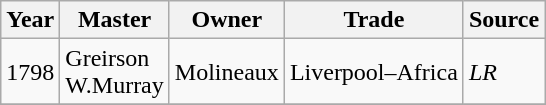<table class=" wikitable">
<tr>
<th>Year</th>
<th>Master</th>
<th>Owner</th>
<th>Trade</th>
<th>Source</th>
</tr>
<tr>
<td>1798</td>
<td>Greirson<br>W.Murray</td>
<td>Molineaux</td>
<td>Liverpool–Africa</td>
<td><em>LR</em></td>
</tr>
<tr>
</tr>
</table>
